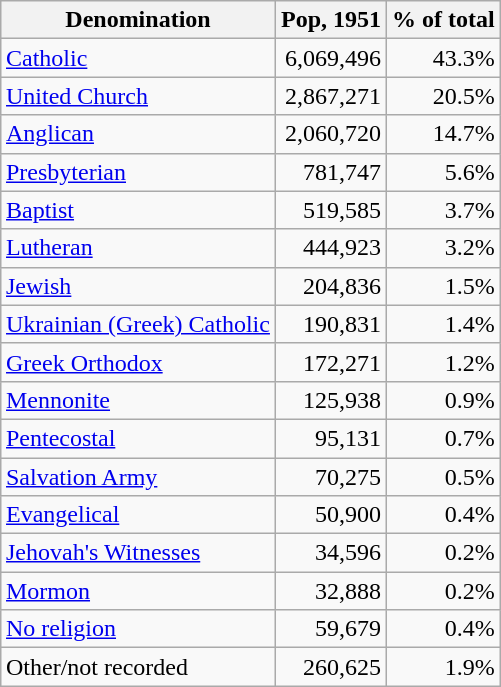<table class="wikitable" style="float:right; margin-left:1em;">
<tr>
<th>Denomination</th>
<th>Pop, 1951</th>
<th>% of total</th>
</tr>
<tr>
<td><a href='#'>Catholic</a></td>
<td align="right">6,069,496</td>
<td align="right">43.3%</td>
</tr>
<tr>
<td><a href='#'>United Church</a></td>
<td align="right">2,867,271</td>
<td align="right">20.5%</td>
</tr>
<tr>
<td><a href='#'>Anglican</a></td>
<td align="right">2,060,720</td>
<td align="right">14.7%</td>
</tr>
<tr>
<td><a href='#'>Presbyterian</a></td>
<td align="right">781,747</td>
<td align="right">5.6%</td>
</tr>
<tr>
<td><a href='#'>Baptist</a></td>
<td align="right">519,585</td>
<td align="right">3.7%</td>
</tr>
<tr>
<td><a href='#'>Lutheran</a></td>
<td align="right">444,923</td>
<td align="right">3.2%</td>
</tr>
<tr>
<td><a href='#'>Jewish</a></td>
<td align="right">204,836</td>
<td align="right">1.5%</td>
</tr>
<tr>
<td><a href='#'>Ukrainian (Greek) Catholic</a></td>
<td align="right">190,831</td>
<td align="right">1.4%</td>
</tr>
<tr>
<td><a href='#'>Greek Orthodox</a></td>
<td align="right">172,271</td>
<td align="right">1.2%</td>
</tr>
<tr>
<td><a href='#'>Mennonite</a></td>
<td align="right">125,938</td>
<td align="right">0.9%</td>
</tr>
<tr>
<td><a href='#'>Pentecostal</a></td>
<td align="right">95,131</td>
<td align="right">0.7%</td>
</tr>
<tr>
<td><a href='#'>Salvation Army</a></td>
<td align="right">70,275</td>
<td align="right">0.5%</td>
</tr>
<tr>
<td><a href='#'>Evangelical</a></td>
<td align="right">50,900</td>
<td align="right">0.4%</td>
</tr>
<tr>
<td><a href='#'>Jehovah's Witnesses</a></td>
<td align="right">34,596</td>
<td align="right">0.2%</td>
</tr>
<tr>
<td><a href='#'>Mormon</a></td>
<td align="right">32,888</td>
<td align="right">0.2%</td>
</tr>
<tr>
<td><a href='#'>No religion</a></td>
<td align="right">59,679</td>
<td align="right">0.4%</td>
</tr>
<tr>
<td>Other/not recorded</td>
<td align="right">260,625</td>
<td align="right">1.9%</td>
</tr>
</table>
